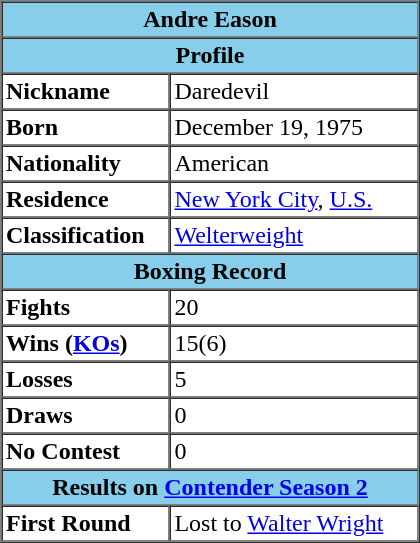<table border="1" cellspacing="0" cellpadding="2" width="280" style="margin-left:3px" align="right">
<tr>
<th align="center" bgcolor="skyblue" colspan="3"><strong>Andre Eason</strong></th>
</tr>
<tr>
<th align="center" bgcolor="skyblue" colspan="3">Profile</th>
</tr>
<tr>
<th align="left" valign="top">Nickname</th>
<td colspan="2" valign="top">Daredevil</td>
</tr>
<tr>
<th align="left" valign="top">Born</th>
<td colspan="2" valign="top">December 19, 1975</td>
</tr>
<tr>
<th align="left" valign="top">Nationality</th>
<td colspan="2" valign="top"> American</td>
</tr>
<tr>
<th align="left" valign="top">Residence</th>
<td colspan="2" valign="top"><a href='#'>New York City</a>, <a href='#'>U.S.</a></td>
</tr>
<tr>
<th align="left" valign="top">Classification</th>
<td colspan="2" valign="top"><a href='#'>Welterweight</a></td>
</tr>
<tr>
<th align="center" bgcolor="skyblue" colspan="3">Boxing Record</th>
</tr>
<tr>
<th align="left" valign="top">Fights</th>
<td colspan="2" valign="top">20</td>
</tr>
<tr>
<th align="left" valign="top">Wins (<a href='#'>KOs</a>)</th>
<td colspan="2" valign="top">15(6)</td>
</tr>
<tr>
<th align="left" valign="top">Losses</th>
<td colspan="2" valign="top">5</td>
</tr>
<tr>
<th align="left" valign="top">Draws</th>
<td colspan="2" valign="top">0</td>
</tr>
<tr>
<th align="left" valign="top">No Contest</th>
<td colspan="2" valign="top">0</td>
</tr>
<tr>
<th align="center" bgcolor="skyblue" colspan="3">Results on <a href='#'>Contender Season 2</a></th>
</tr>
<tr>
<th align="left" valign="top">First Round</th>
<td colspan="2" valign="top">Lost to <a href='#'>Walter Wright</a></td>
</tr>
<tr>
</tr>
</table>
